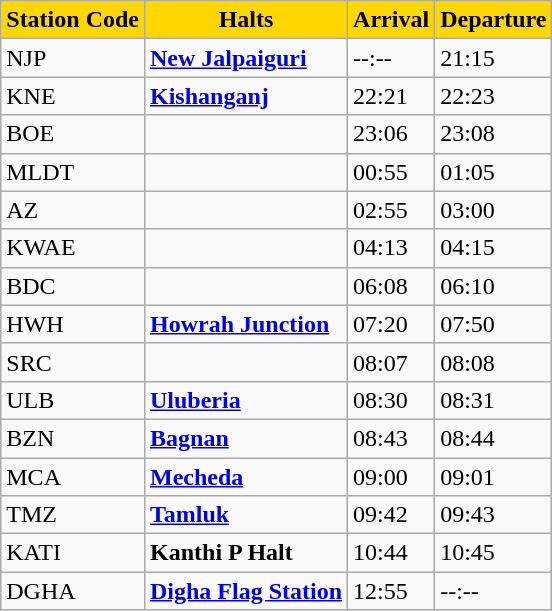<table class="wikitable">
<tr>
<th style="background-color:#FFD700">Station Code</th>
<th ! style="background-color:#FFD700">Halts</th>
<th ! style="background-color:#FFD700">Arrival</th>
<th ! style="background-color:#FFD700">Departure</th>
</tr>
<tr>
<td>NJP</td>
<td><strong><a href='#'>New Jalpaiguri</a></strong></td>
<td>--:--</td>
<td>21:15</td>
</tr>
<tr>
<td>KNE</td>
<td><strong><a href='#'>Kishanganj</a></strong></td>
<td>22:21</td>
<td>22:23</td>
</tr>
<tr>
<td>BOE</td>
<td><strong></strong></td>
<td>23:06</td>
<td>23:08</td>
</tr>
<tr>
<td>MLDT</td>
<td><strong></strong></td>
<td>00:55</td>
<td>01:05</td>
</tr>
<tr>
<td>AZ</td>
<td><strong></strong></td>
<td>02:55</td>
<td>03:00</td>
</tr>
<tr>
<td>KWAE</td>
<td><strong></strong></td>
<td>04:13</td>
<td>04:15</td>
</tr>
<tr>
<td>BDC</td>
<td><strong></strong></td>
<td>06:08</td>
<td>06:10</td>
</tr>
<tr>
<td>HWH</td>
<td><strong><a href='#'>Howrah Junction</a></strong></td>
<td>07:20</td>
<td>07:50</td>
</tr>
<tr>
<td>SRC</td>
<td><strong></strong></td>
<td>08:07</td>
<td>08:08</td>
</tr>
<tr>
<td>ULB</td>
<td><strong><a href='#'>Uluberia</a></strong></td>
<td>08:30</td>
<td>08:31</td>
</tr>
<tr>
<td>BZN</td>
<td><strong><a href='#'>Bagnan</a></strong></td>
<td>08:43</td>
<td>08:44</td>
</tr>
<tr>
<td>MCA</td>
<td><strong><a href='#'>Mecheda</a></strong></td>
<td>09:00</td>
<td>09:01</td>
</tr>
<tr>
<td>TMZ</td>
<td><strong><a href='#'>Tamluk</a></strong></td>
<td>09:42</td>
<td>09:43</td>
</tr>
<tr>
<td>KATI</td>
<td><strong>Kanthi P Halt</strong></td>
<td>10:44</td>
<td>10:45</td>
</tr>
<tr>
<td>DGHA</td>
<td><strong><a href='#'>Digha Flag Station</a></strong></td>
<td>12:55</td>
<td>--:--</td>
</tr>
</table>
